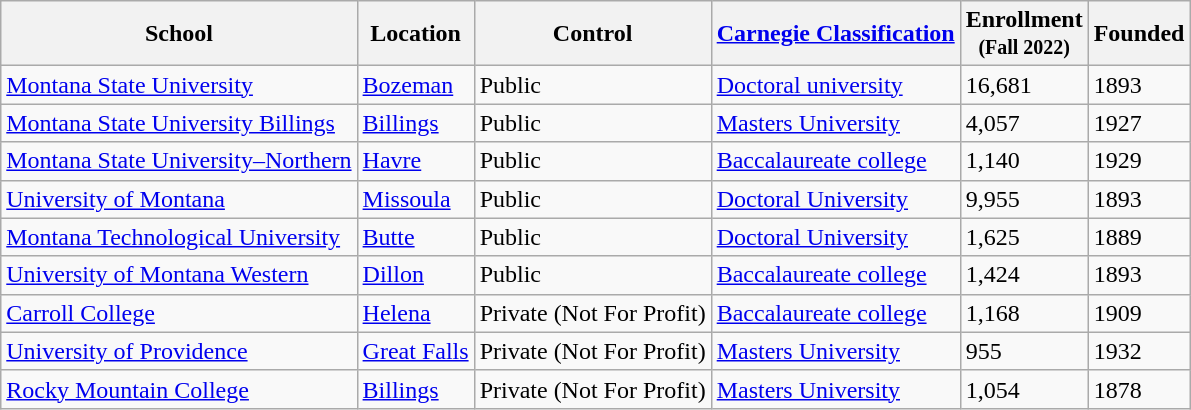<table class="wikitable sortable">
<tr>
<th>School</th>
<th>Location</th>
<th>Control</th>
<th><a href='#'>Carnegie Classification</a></th>
<th>Enrollment<br><small>(Fall 2022)</small></th>
<th>Founded</th>
</tr>
<tr>
<td><a href='#'>Montana State University</a></td>
<td><a href='#'>Bozeman</a></td>
<td>Public</td>
<td><a href='#'>Doctoral university</a></td>
<td>16,681</td>
<td>1893</td>
</tr>
<tr>
<td><a href='#'>Montana State University Billings</a></td>
<td><a href='#'>Billings</a></td>
<td>Public</td>
<td><a href='#'>Masters University</a></td>
<td>4,057</td>
<td>1927</td>
</tr>
<tr>
<td><a href='#'>Montana State University–Northern</a></td>
<td><a href='#'>Havre</a></td>
<td>Public</td>
<td><a href='#'>Baccalaureate college</a></td>
<td>1,140</td>
<td>1929</td>
</tr>
<tr>
<td><a href='#'>University of Montana</a></td>
<td><a href='#'>Missoula</a></td>
<td>Public</td>
<td><a href='#'>Doctoral University</a></td>
<td>9,955</td>
<td>1893</td>
</tr>
<tr>
<td><a href='#'>Montana Technological University</a></td>
<td><a href='#'>Butte</a></td>
<td>Public</td>
<td><a href='#'>Doctoral University</a></td>
<td>1,625</td>
<td>1889</td>
</tr>
<tr>
<td><a href='#'>University of Montana Western</a></td>
<td><a href='#'>Dillon</a></td>
<td>Public</td>
<td><a href='#'>Baccalaureate college</a></td>
<td>1,424</td>
<td>1893</td>
</tr>
<tr>
<td><a href='#'>Carroll College</a></td>
<td><a href='#'>Helena</a></td>
<td>Private (Not For Profit)</td>
<td><a href='#'>Baccalaureate college</a></td>
<td>1,168</td>
<td>1909</td>
</tr>
<tr>
<td><a href='#'>University of Providence</a></td>
<td><a href='#'>Great Falls</a></td>
<td>Private (Not For Profit)</td>
<td><a href='#'>Masters University</a></td>
<td>955</td>
<td>1932</td>
</tr>
<tr>
<td><a href='#'>Rocky Mountain College</a></td>
<td><a href='#'>Billings</a></td>
<td>Private (Not For Profit)</td>
<td><a href='#'>Masters University</a></td>
<td>1,054</td>
<td>1878</td>
</tr>
</table>
